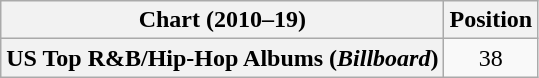<table class="wikitable sortable plainrowheaders">
<tr>
<th>Chart (2010–19)</th>
<th>Position</th>
</tr>
<tr>
<th scope="row">US Top R&B/Hip-Hop Albums (<em>Billboard</em>)</th>
<td style="text-align:center;">38</td>
</tr>
</table>
